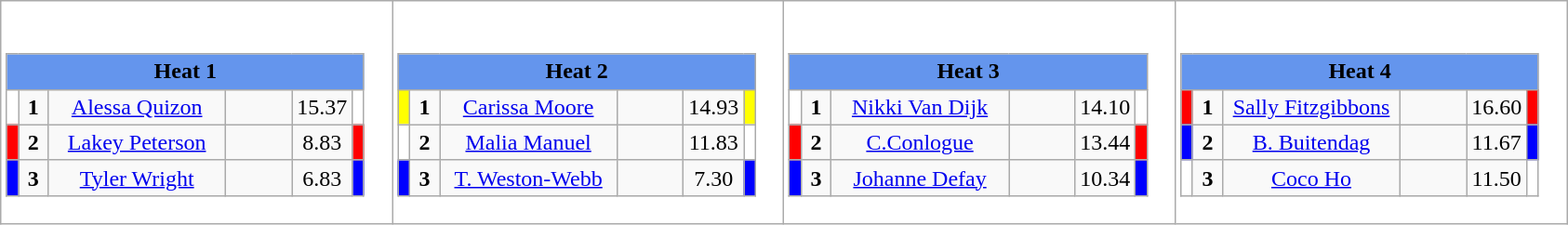<table class="wikitable" style="background:#fff;">
<tr>
<td><div><br><table class="wikitable">
<tr>
<td colspan="6"  style="text-align:center; background:#6495ed;"><strong>Heat 1</strong></td>
</tr>
<tr>
<td style="width:01px; background: #fff;"></td>
<td style="width:14px; text-align:center;"><strong>1</strong></td>
<td style="width:120px; text-align:center;"><a href='#'>Alessa Quizon</a></td>
<td style="width:40px; text-align:center;"></td>
<td style="width:20px; text-align:center;">15.37</td>
<td style="width:01px; background: #fff;"></td>
</tr>
<tr>
<td style="width:01px; background: #f00;"></td>
<td style="width:14px; text-align:center;"><strong>2</strong></td>
<td style="width:120px; text-align:center;"><a href='#'>Lakey Peterson</a></td>
<td style="width:40px; text-align:center;"></td>
<td style="width:20px; text-align:center;">8.83</td>
<td style="width:01px; background: #f00;"></td>
</tr>
<tr>
<td style="width:01px; background: #00f;"></td>
<td style="width:14px; text-align:center;"><strong>3</strong></td>
<td style="width:120px; text-align:center;"><a href='#'>Tyler Wright</a></td>
<td style="width:40px; text-align:center;"></td>
<td style="width:20px; text-align:center;">6.83</td>
<td style="width:01px; background: #00f;"></td>
</tr>
</table>
</div></td>
<td><div><br><table class="wikitable">
<tr>
<td colspan="6"  style="text-align:center; background:#6495ed;"><strong>Heat 2</strong></td>
</tr>
<tr>
<td style="width:01px; background: #ff0;"></td>
<td style="width:14px; text-align:center;"><strong>1</strong></td>
<td style="width:120px; text-align:center;"><a href='#'>Carissa Moore</a></td>
<td style="width:40px; text-align:center;"></td>
<td style="width:20px; text-align:center;">14.93</td>
<td style="width:01px; background: #ff0;"></td>
</tr>
<tr>
<td style="width:01px; background: #fff;"></td>
<td style="width:14px; text-align:center;"><strong>2</strong></td>
<td style="width:120px; text-align:center;"><a href='#'>Malia Manuel</a></td>
<td style="width:40px; text-align:center;"></td>
<td style="width:20px; text-align:center;">11.83</td>
<td style="width:01px; background: #fff;"></td>
</tr>
<tr>
<td style="width:01px; background: #00f;"></td>
<td style="width:14px; text-align:center;"><strong>3</strong></td>
<td style="width:120px; text-align:center;"><a href='#'>T. Weston-Webb</a></td>
<td style="width:40px; text-align:center;"></td>
<td style="width:20px; text-align:center;">7.30</td>
<td style="width:01px; background: #00f;"></td>
</tr>
</table>
</div></td>
<td><div><br><table class="wikitable">
<tr>
<td colspan="6"  style="text-align:center; background:#6495ed;"><strong>Heat 3</strong></td>
</tr>
<tr>
<td style="width:01px; background: #fff;"></td>
<td style="width:14px; text-align:center;"><strong>1</strong></td>
<td style="width:120px; text-align:center;"><a href='#'>Nikki Van Dijk</a></td>
<td style="width:40px; text-align:center;"></td>
<td style="width:20px; text-align:center;">14.10</td>
<td style="width:01px; background: #fff;"></td>
</tr>
<tr>
<td style="width:01px; background: #f00;"></td>
<td style="width:14px; text-align:center;"><strong>2</strong></td>
<td style="width:120px; text-align:center;"><a href='#'>C.Conlogue</a></td>
<td style="width:40px; text-align:center;"></td>
<td style="width:20px; text-align:center;">13.44</td>
<td style="width:01px; background: #f00;"></td>
</tr>
<tr>
<td style="width:01px; background: #00f;"></td>
<td style="width:14px; text-align:center;"><strong>3</strong></td>
<td style="width:120px; text-align:center;"><a href='#'>Johanne Defay</a></td>
<td style="width:40px; text-align:center;"></td>
<td style="width:20px; text-align:center;">10.34</td>
<td style="width:01px; background: #00f;"></td>
</tr>
</table>
</div></td>
<td><div><br><table class="wikitable">
<tr>
<td colspan="6"  style="text-align:center; background:#6495ed;"><strong>Heat 4</strong></td>
</tr>
<tr>
<td style="width:01px; background: #f00;"></td>
<td style="width:14px; text-align:center;"><strong>1</strong></td>
<td style="width:120px; text-align:center;"><a href='#'>Sally Fitzgibbons</a></td>
<td style="width:40px; text-align:center;"></td>
<td style="width:20px; text-align:center;">16.60</td>
<td style="width:01px; background: #f00;"></td>
</tr>
<tr>
<td style="width:01px; background: #00f;"></td>
<td style="width:14px; text-align:center;"><strong>2</strong></td>
<td style="width:120px; text-align:center;"><a href='#'>B. Buitendag</a></td>
<td style="width:40px; text-align:center;"></td>
<td style="width:20px; text-align:center;">11.67</td>
<td style="width:01px; background: #00f;"></td>
</tr>
<tr>
<td style="width:01px; background: #fff;"></td>
<td style="width:14px; text-align:center;"><strong>3</strong></td>
<td style="width:120px; text-align:center;"><a href='#'>Coco Ho</a></td>
<td style="width:40px; text-align:center;"></td>
<td style="width:20px; text-align:center;">11.50</td>
<td style="width:01px; background: #fff;"></td>
</tr>
</table>
</div></td>
</tr>
</table>
